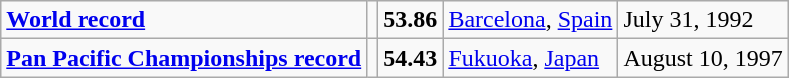<table class="wikitable">
<tr>
<td><strong><a href='#'>World record</a></strong></td>
<td></td>
<td><strong>53.86</strong></td>
<td><a href='#'>Barcelona</a>, <a href='#'>Spain</a></td>
<td>July 31, 1992</td>
</tr>
<tr>
<td><strong><a href='#'>Pan Pacific Championships record</a></strong></td>
<td></td>
<td><strong>54.43</strong></td>
<td><a href='#'>Fukuoka</a>, <a href='#'>Japan</a></td>
<td>August 10, 1997</td>
</tr>
</table>
